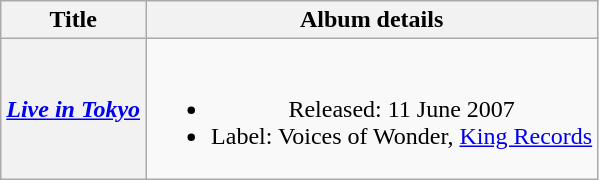<table class="wikitable plainrowheaders" style="text-align:center;">
<tr>
<th>Title</th>
<th>Album details</th>
</tr>
<tr>
<th scope="row"><em><a href='#'>Live in Tokyo</a></em></th>
<td><br><ul><li>Released: 11 June 2007</li><li>Label: Voices of Wonder, <a href='#'>King Records</a></li></ul></td>
</tr>
</table>
